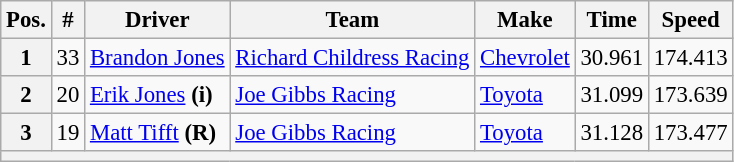<table class="wikitable" style="font-size:95%">
<tr>
<th>Pos.</th>
<th>#</th>
<th>Driver</th>
<th>Team</th>
<th>Make</th>
<th>Time</th>
<th>Speed</th>
</tr>
<tr>
<th>1</th>
<td>33</td>
<td><a href='#'>Brandon Jones</a></td>
<td><a href='#'>Richard Childress Racing</a></td>
<td><a href='#'>Chevrolet</a></td>
<td>30.961</td>
<td>174.413</td>
</tr>
<tr>
<th>2</th>
<td>20</td>
<td><a href='#'>Erik Jones</a> <strong>(i)</strong></td>
<td><a href='#'>Joe Gibbs Racing</a></td>
<td><a href='#'>Toyota</a></td>
<td>31.099</td>
<td>173.639</td>
</tr>
<tr>
<th>3</th>
<td>19</td>
<td><a href='#'>Matt Tifft</a> <strong>(R)</strong></td>
<td><a href='#'>Joe Gibbs Racing</a></td>
<td><a href='#'>Toyota</a></td>
<td>31.128</td>
<td>173.477</td>
</tr>
<tr>
<th colspan="7"></th>
</tr>
</table>
